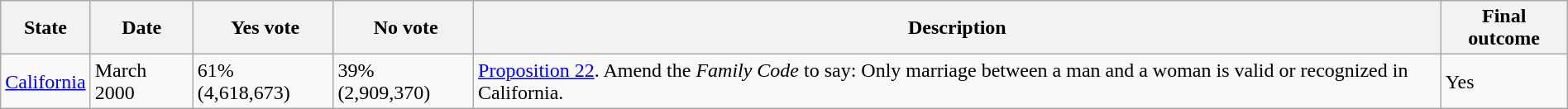<table class="wikitable sortable" style="width:100%;">
<tr>
<th>State</th>
<th>Date</th>
<th> Yes vote</th>
<th> No vote</th>
<th>Description</th>
<th>Final outcome</th>
</tr>
<tr>
<td> <a href='#'>California</a></td>
<td>March 2000</td>
<td>61% (4,618,673)</td>
<td>39% (2,909,370)</td>
<td><a href='#'>Proposition 22</a>. Amend the <em>Family Code</em> to say: Only marriage between a man and a woman is valid or recognized in California.</td>
<td> Yes </td>
</tr>
</table>
